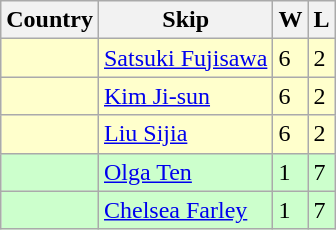<table class=wikitable>
<tr>
<th>Country</th>
<th>Skip</th>
<th>W</th>
<th>L</th>
</tr>
<tr bgcolor=#ffffcc>
<td></td>
<td><a href='#'>Satsuki Fujisawa</a></td>
<td>6</td>
<td>2</td>
</tr>
<tr bgcolor=#ffffcc>
<td></td>
<td><a href='#'>Kim Ji-sun</a></td>
<td>6</td>
<td>2</td>
</tr>
<tr bgcolor=#ffffcc>
<td></td>
<td><a href='#'>Liu Sijia</a></td>
<td>6</td>
<td>2</td>
</tr>
<tr bgcolor=#ccffcc>
<td></td>
<td><a href='#'>Olga Ten</a></td>
<td>1</td>
<td>7</td>
</tr>
<tr bgcolor=#ccffcc>
<td></td>
<td><a href='#'>Chelsea Farley</a></td>
<td>1</td>
<td>7</td>
</tr>
</table>
